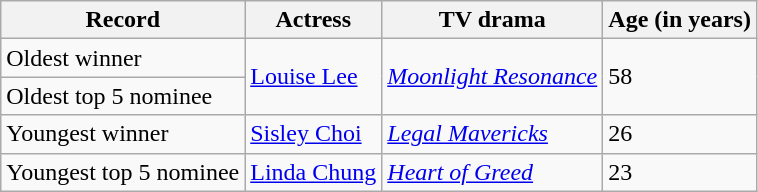<table class="wikitable sortable plainrowheaders">
<tr>
<th scope="col">Record</th>
<th scope="col">Actress</th>
<th scope="col">TV drama</th>
<th scope="col">Age (in years)</th>
</tr>
<tr>
<td>Oldest winner</td>
<td rowspan="2"><a href='#'>Louise Lee</a></td>
<td rowspan="2"><em><a href='#'>Moonlight Resonance</a></em></td>
<td rowspan="2">58</td>
</tr>
<tr>
<td>Oldest top 5 nominee</td>
</tr>
<tr>
<td>Youngest winner</td>
<td><a href='#'>Sisley Choi</a></td>
<td><em><a href='#'>Legal Mavericks</a></em></td>
<td>26</td>
</tr>
<tr>
<td>Youngest top 5 nominee</td>
<td><a href='#'>Linda Chung</a></td>
<td><em><a href='#'>Heart of Greed</a></em></td>
<td>23</td>
</tr>
</table>
